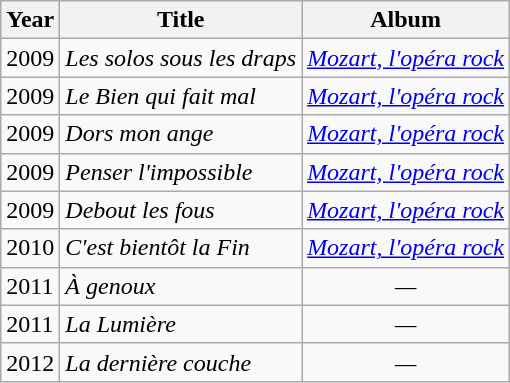<table class="wikitable">
<tr>
<th>Year</th>
<th>Title</th>
<th>Album</th>
</tr>
<tr>
<td>2009</td>
<td><em>Les solos sous les draps</em></td>
<td><em><a href='#'>Mozart, l'opéra rock</a></em></td>
</tr>
<tr>
<td>2009</td>
<td><em>Le Bien qui fait mal</em></td>
<td><em><a href='#'>Mozart, l'opéra rock</a></em></td>
</tr>
<tr>
<td>2009</td>
<td><em>Dors mon ange </em></td>
<td><em><a href='#'>Mozart, l'opéra rock</a></em></td>
</tr>
<tr>
<td>2009</td>
<td><em>Penser l'impossible</em></td>
<td><em><a href='#'>Mozart, l'opéra rock</a></em></td>
</tr>
<tr>
<td>2009</td>
<td><em>Debout les fous</em></td>
<td><em><a href='#'>Mozart, l'opéra rock</a></em></td>
</tr>
<tr>
<td>2010</td>
<td><em>C'est bientôt la Fin</em></td>
<td><em><a href='#'>Mozart, l'opéra rock</a></em></td>
</tr>
<tr>
<td>2011</td>
<td><em>À genoux</em></td>
<td align="center"><em>—</em></td>
</tr>
<tr>
<td>2011</td>
<td><em>La Lumière</em></td>
<td align="center"><em>—</em></td>
</tr>
<tr>
<td>2012</td>
<td><em>La dernière couche</em></td>
<td align="center"><em>—</em></td>
</tr>
</table>
